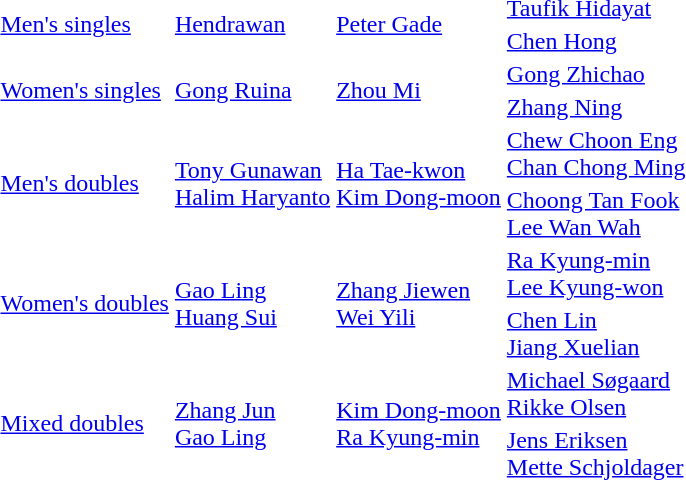<table>
<tr>
<td rowspan=2><a href='#'>Men's singles</a></td>
<td rowspan=2> <a href='#'>Hendrawan</a></td>
<td rowspan=2> <a href='#'>Peter Gade</a></td>
<td> <a href='#'>Taufik Hidayat</a></td>
</tr>
<tr>
<td> <a href='#'>Chen Hong</a></td>
</tr>
<tr>
<td rowspan=2><a href='#'>Women's singles</a></td>
<td rowspan=2> <a href='#'>Gong Ruina</a></td>
<td rowspan=2> <a href='#'>Zhou Mi</a></td>
<td> <a href='#'>Gong Zhichao</a></td>
</tr>
<tr>
<td> <a href='#'>Zhang Ning</a></td>
</tr>
<tr>
<td rowspan=2><a href='#'>Men's doubles</a></td>
<td rowspan=2> <a href='#'>Tony Gunawan</a><br> <a href='#'>Halim Haryanto</a></td>
<td rowspan=2> <a href='#'>Ha Tae-kwon</a><br> <a href='#'>Kim Dong-moon</a></td>
<td> <a href='#'>Chew Choon Eng</a><br> <a href='#'>Chan Chong Ming</a></td>
</tr>
<tr>
<td> <a href='#'>Choong Tan Fook</a><br> <a href='#'>Lee Wan Wah</a></td>
</tr>
<tr>
<td rowspan=2><a href='#'>Women's doubles</a></td>
<td rowspan=2> <a href='#'>Gao Ling</a><br> <a href='#'>Huang Sui</a></td>
<td rowspan=2> <a href='#'>Zhang Jiewen</a><br> <a href='#'>Wei Yili</a></td>
<td> <a href='#'>Ra Kyung-min</a><br> <a href='#'>Lee Kyung-won</a></td>
</tr>
<tr>
<td> <a href='#'>Chen Lin</a><br>  <a href='#'>Jiang Xuelian</a></td>
</tr>
<tr>
<td rowspan=2><a href='#'>Mixed doubles</a></td>
<td rowspan=2> <a href='#'>Zhang Jun</a><br>  <a href='#'>Gao Ling</a></td>
<td rowspan=2> <a href='#'>Kim Dong-moon</a><br> <a href='#'>Ra Kyung-min</a></td>
<td> <a href='#'>Michael Søgaard</a><br> <a href='#'>Rikke Olsen</a></td>
</tr>
<tr>
<td> <a href='#'>Jens Eriksen</a><br> <a href='#'>Mette Schjoldager</a></td>
</tr>
</table>
